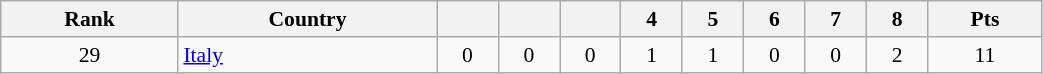<table class="wikitable"  style="width:55%; font-size:90%; text-align:center;">
<tr>
<th>Rank</th>
<th>Country</th>
<th></th>
<th></th>
<th></th>
<th>4</th>
<th>5</th>
<th>6</th>
<th>7</th>
<th>8</th>
<th>Pts</th>
</tr>
<tr>
<td>29</td>
<td align=left> <a href='#'>Italy</a></td>
<td>0</td>
<td>0</td>
<td>0</td>
<td>1</td>
<td>1</td>
<td>0</td>
<td>0</td>
<td>2</td>
<td>11</td>
</tr>
</table>
